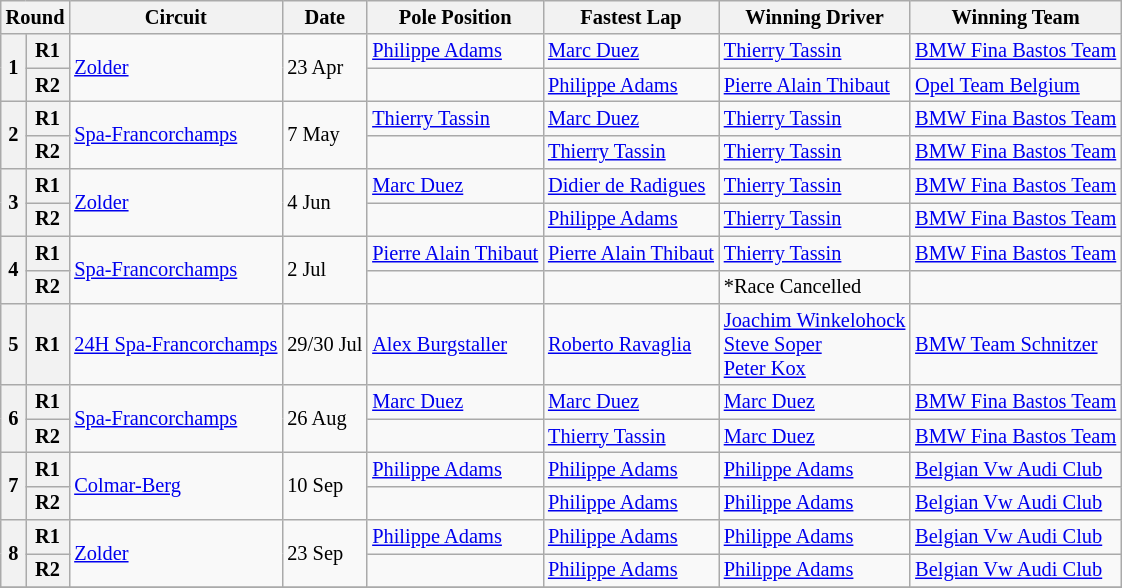<table class="wikitable" style="font-size: 85%;">
<tr>
<th colspan=2>Round</th>
<th>Circuit</th>
<th>Date</th>
<th>Pole Position</th>
<th>Fastest Lap</th>
<th>Winning Driver</th>
<th>Winning Team</th>
</tr>
<tr>
<th rowspan=2>1</th>
<th>R1</th>
<td rowspan=2> <a href='#'>Zolder</a></td>
<td rowspan=2>23 Apr</td>
<td> <a href='#'>Philippe Adams</a></td>
<td> <a href='#'>Marc Duez</a></td>
<td> <a href='#'>Thierry Tassin</a></td>
<td> <a href='#'>BMW Fina Bastos Team</a></td>
</tr>
<tr>
<th>R2</th>
<td></td>
<td> <a href='#'>Philippe Adams</a></td>
<td> <a href='#'>Pierre Alain Thibaut</a></td>
<td> <a href='#'>Opel Team Belgium</a></td>
</tr>
<tr>
<th rowspan=2>2</th>
<th>R1</th>
<td rowspan=2> <a href='#'>Spa-Francorchamps</a></td>
<td rowspan=2>7 May</td>
<td> <a href='#'>Thierry Tassin</a></td>
<td> <a href='#'>Marc Duez</a></td>
<td> <a href='#'>Thierry Tassin</a></td>
<td> <a href='#'>BMW Fina Bastos Team</a></td>
</tr>
<tr>
<th>R2</th>
<td></td>
<td> <a href='#'>Thierry Tassin</a></td>
<td> <a href='#'>Thierry Tassin</a></td>
<td> <a href='#'>BMW Fina Bastos Team</a></td>
</tr>
<tr>
<th rowspan=2>3</th>
<th>R1</th>
<td rowspan=2> <a href='#'>Zolder</a></td>
<td rowspan=2>4 Jun</td>
<td> <a href='#'>Marc Duez</a></td>
<td> <a href='#'>Didier de Radigues</a></td>
<td> <a href='#'>Thierry Tassin</a></td>
<td> <a href='#'>BMW Fina Bastos Team</a></td>
</tr>
<tr>
<th>R2</th>
<td></td>
<td> <a href='#'>Philippe Adams</a></td>
<td> <a href='#'>Thierry Tassin</a></td>
<td> <a href='#'>BMW Fina Bastos Team</a></td>
</tr>
<tr>
<th rowspan=2>4</th>
<th>R1</th>
<td rowspan=2> <a href='#'>Spa-Francorchamps</a></td>
<td rowspan=2>2 Jul</td>
<td> <a href='#'>Pierre Alain Thibaut</a></td>
<td> <a href='#'>Pierre Alain Thibaut</a></td>
<td> <a href='#'>Thierry Tassin</a></td>
<td> <a href='#'>BMW Fina Bastos Team</a></td>
</tr>
<tr>
<th>R2</th>
<td></td>
<td></td>
<td>*Race Cancelled</td>
<td></td>
</tr>
<tr>
<th>5</th>
<th>R1</th>
<td> <a href='#'>24H Spa-Francorchamps</a></td>
<td>29/30 Jul</td>
<td> <a href='#'>Alex Burgstaller</a></td>
<td> <a href='#'>Roberto Ravaglia</a></td>
<td> <a href='#'>Joachim Winkelohock</a> <br>  <a href='#'>Steve Soper</a> <br>  <a href='#'>Peter Kox</a></td>
<td> <a href='#'>BMW Team Schnitzer</a></td>
</tr>
<tr>
<th rowspan=2>6</th>
<th>R1</th>
<td rowspan=2> <a href='#'>Spa-Francorchamps</a></td>
<td rowspan=2>26 Aug</td>
<td> <a href='#'>Marc Duez</a></td>
<td> <a href='#'>Marc Duez</a></td>
<td> <a href='#'>Marc Duez</a></td>
<td> <a href='#'>BMW Fina Bastos Team</a></td>
</tr>
<tr>
<th>R2</th>
<td></td>
<td> <a href='#'>Thierry Tassin</a></td>
<td> <a href='#'>Marc Duez</a></td>
<td> <a href='#'>BMW Fina Bastos Team</a></td>
</tr>
<tr>
<th rowspan=2>7</th>
<th>R1</th>
<td rowspan=2> <a href='#'>Colmar-Berg</a></td>
<td rowspan=2>10 Sep</td>
<td> <a href='#'>Philippe Adams</a></td>
<td> <a href='#'>Philippe Adams</a></td>
<td> <a href='#'>Philippe Adams</a></td>
<td> <a href='#'>Belgian Vw Audi Club</a></td>
</tr>
<tr>
<th>R2</th>
<td></td>
<td> <a href='#'>Philippe Adams</a></td>
<td> <a href='#'>Philippe Adams</a></td>
<td> <a href='#'>Belgian Vw Audi Club</a></td>
</tr>
<tr>
<th rowspan=2>8</th>
<th>R1</th>
<td rowspan=2> <a href='#'>Zolder</a></td>
<td rowspan=2>23 Sep</td>
<td> <a href='#'>Philippe Adams</a></td>
<td> <a href='#'>Philippe Adams</a></td>
<td> <a href='#'>Philippe Adams</a></td>
<td> <a href='#'>Belgian Vw Audi Club</a></td>
</tr>
<tr>
<th>R2</th>
<td></td>
<td> <a href='#'>Philippe Adams</a></td>
<td> <a href='#'>Philippe Adams</a></td>
<td> <a href='#'>Belgian Vw Audi Club</a></td>
</tr>
<tr>
</tr>
</table>
